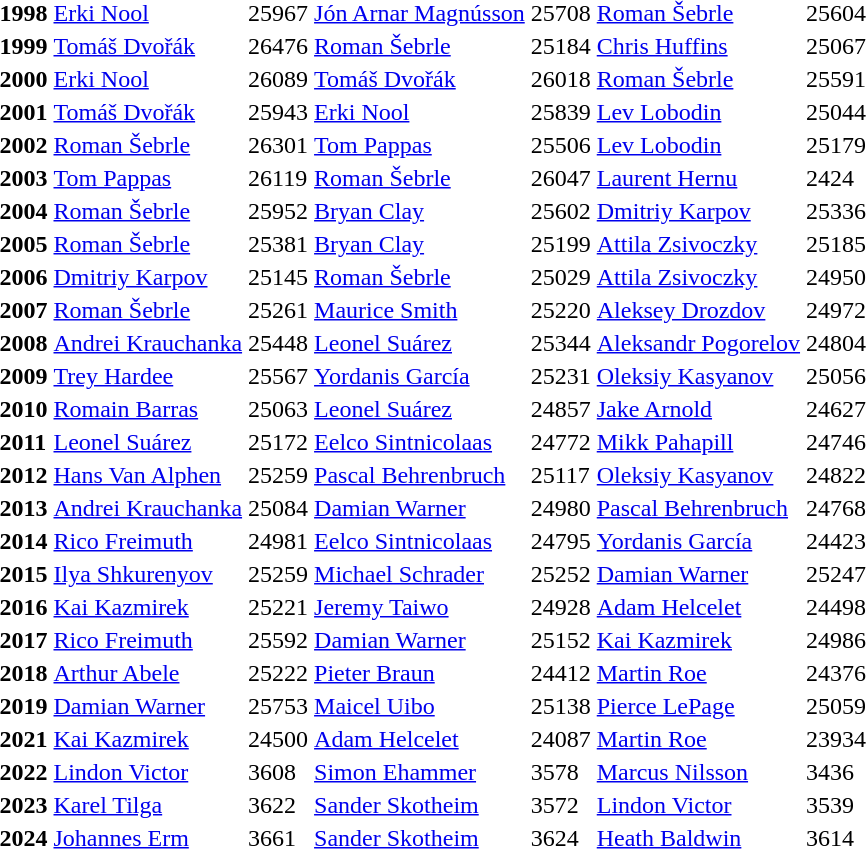<table>
<tr>
<td><strong>1998</strong><br></td>
<td><a href='#'>Erki Nool</a><br></td>
<td>25967</td>
<td><a href='#'>Jón Arnar Magnússon</a><br></td>
<td>25708</td>
<td><a href='#'>Roman Šebrle</a><br></td>
<td>25604</td>
</tr>
<tr>
<td><strong>1999</strong><br></td>
<td><a href='#'>Tomáš Dvořák</a><br></td>
<td>26476</td>
<td><a href='#'>Roman Šebrle</a><br></td>
<td>25184</td>
<td><a href='#'>Chris Huffins</a><br></td>
<td>25067</td>
</tr>
<tr>
<td><strong>2000</strong><br></td>
<td><a href='#'>Erki Nool</a><br></td>
<td>26089</td>
<td><a href='#'>Tomáš Dvořák</a><br></td>
<td>26018</td>
<td><a href='#'>Roman Šebrle</a><br></td>
<td>25591</td>
</tr>
<tr>
<td><strong>2001</strong><br></td>
<td><a href='#'>Tomáš Dvořák</a><br></td>
<td>25943</td>
<td><a href='#'>Erki Nool</a><br></td>
<td>25839</td>
<td><a href='#'>Lev Lobodin</a><br></td>
<td>25044</td>
</tr>
<tr>
<td><strong>2002</strong><br></td>
<td><a href='#'>Roman Šebrle</a><br></td>
<td>26301</td>
<td><a href='#'>Tom Pappas</a><br></td>
<td>25506</td>
<td><a href='#'>Lev Lobodin</a><br></td>
<td>25179</td>
</tr>
<tr>
<td><strong>2003</strong><br></td>
<td><a href='#'>Tom Pappas</a><br></td>
<td>26119</td>
<td><a href='#'>Roman Šebrle</a><br></td>
<td>26047</td>
<td><a href='#'>Laurent Hernu</a><br></td>
<td>2424</td>
</tr>
<tr>
<td><strong>2004</strong><br></td>
<td><a href='#'>Roman Šebrle</a><br></td>
<td>25952</td>
<td><a href='#'>Bryan Clay</a><br></td>
<td>25602</td>
<td><a href='#'>Dmitriy Karpov</a><br></td>
<td>25336</td>
</tr>
<tr>
<td><strong>2005</strong><br></td>
<td><a href='#'>Roman Šebrle</a><br></td>
<td>25381</td>
<td><a href='#'>Bryan Clay</a><br></td>
<td>25199</td>
<td><a href='#'>Attila Zsivoczky</a><br></td>
<td>25185</td>
</tr>
<tr>
<td><strong>2006</strong><br></td>
<td><a href='#'>Dmitriy Karpov</a><br></td>
<td>25145</td>
<td><a href='#'>Roman Šebrle</a><br></td>
<td>25029</td>
<td><a href='#'>Attila Zsivoczky</a><br></td>
<td>24950</td>
</tr>
<tr>
<td><strong>2007</strong><br></td>
<td><a href='#'>Roman Šebrle</a><br></td>
<td>25261</td>
<td><a href='#'>Maurice Smith</a><br></td>
<td>25220</td>
<td><a href='#'>Aleksey Drozdov</a><br></td>
<td>24972</td>
</tr>
<tr>
<td><strong>2008</strong><br></td>
<td><a href='#'>Andrei Krauchanka</a><br></td>
<td>25448</td>
<td><a href='#'>Leonel Suárez</a><br></td>
<td>25344</td>
<td><a href='#'>Aleksandr Pogorelov</a><br></td>
<td>24804</td>
</tr>
<tr>
<td><strong>2009</strong><br></td>
<td><a href='#'>Trey Hardee</a><br></td>
<td>25567</td>
<td><a href='#'>Yordanis García</a><br></td>
<td>25231</td>
<td><a href='#'>Oleksiy Kasyanov</a><br></td>
<td>25056</td>
</tr>
<tr>
<td><strong>2010</strong></td>
<td><a href='#'>Romain Barras</a><br></td>
<td>25063</td>
<td><a href='#'>Leonel Suárez</a><br></td>
<td>24857</td>
<td><a href='#'>Jake Arnold</a><br></td>
<td>24627</td>
</tr>
<tr>
<td><strong>2011</strong><br></td>
<td><a href='#'>Leonel Suárez</a><br></td>
<td>25172</td>
<td><a href='#'>Eelco Sintnicolaas</a><br></td>
<td>24772</td>
<td><a href='#'>Mikk Pahapill</a><br></td>
<td>24746</td>
</tr>
<tr>
<td><strong>2012</strong><br></td>
<td><a href='#'>Hans Van Alphen</a><br></td>
<td>25259</td>
<td><a href='#'>Pascal Behrenbruch</a><br></td>
<td>25117</td>
<td><a href='#'>Oleksiy Kasyanov</a><br></td>
<td>24822</td>
</tr>
<tr>
<td><strong>2013</strong><br></td>
<td><a href='#'>Andrei Krauchanka</a><br></td>
<td>25084</td>
<td><a href='#'>Damian Warner</a><br></td>
<td>24980</td>
<td><a href='#'>Pascal Behrenbruch</a><br></td>
<td>24768</td>
</tr>
<tr>
<td><strong>2014</strong><br></td>
<td><a href='#'>Rico Freimuth</a><br></td>
<td>24981</td>
<td><a href='#'>Eelco Sintnicolaas</a><br></td>
<td>24795</td>
<td><a href='#'>Yordanis García</a><br></td>
<td>24423</td>
</tr>
<tr>
<td><strong>2015</strong><br></td>
<td><a href='#'>Ilya Shkurenyov</a><br></td>
<td>25259</td>
<td><a href='#'>Michael Schrader</a><br></td>
<td>25252</td>
<td><a href='#'>Damian Warner</a><br></td>
<td>25247</td>
</tr>
<tr>
<td><strong>2016</strong><br></td>
<td><a href='#'>Kai Kazmirek</a><br></td>
<td>25221</td>
<td><a href='#'>Jeremy Taiwo</a><br></td>
<td>24928</td>
<td><a href='#'>Adam Helcelet</a><br></td>
<td>24498</td>
</tr>
<tr>
<td><strong>2017</strong><br></td>
<td><a href='#'>Rico Freimuth</a><br></td>
<td>25592</td>
<td><a href='#'>Damian Warner</a><br></td>
<td>25152</td>
<td><a href='#'>Kai Kazmirek</a><br></td>
<td>24986</td>
</tr>
<tr>
<td><strong>2018</strong><br></td>
<td><a href='#'>Arthur Abele</a><br></td>
<td>25222</td>
<td><a href='#'>Pieter Braun</a><br></td>
<td>24412</td>
<td><a href='#'>Martin Roe</a><br></td>
<td>24376</td>
</tr>
<tr>
<td><strong>2019</strong><br></td>
<td><a href='#'>Damian Warner</a><br></td>
<td>25753</td>
<td><a href='#'>Maicel Uibo</a><br></td>
<td>25138</td>
<td><a href='#'>Pierce LePage</a><br></td>
<td>25059</td>
</tr>
<tr>
<td><strong>2021</strong><br></td>
<td><a href='#'>Kai Kazmirek</a><br></td>
<td>24500</td>
<td><a href='#'>Adam Helcelet</a><br></td>
<td>24087</td>
<td><a href='#'>Martin Roe</a><br></td>
<td>23934</td>
</tr>
<tr>
<td><strong>2022</strong><br></td>
<td><a href='#'>Lindon Victor</a><br></td>
<td>3608</td>
<td><a href='#'>Simon Ehammer</a><br></td>
<td>3578</td>
<td><a href='#'>Marcus Nilsson</a><br></td>
<td>3436</td>
</tr>
<tr>
<td><strong>2023</strong><br></td>
<td><a href='#'>Karel Tilga</a><br></td>
<td>3622</td>
<td><a href='#'>Sander Skotheim</a><br></td>
<td>3572</td>
<td><a href='#'>Lindon Victor</a><br></td>
<td>3539</td>
</tr>
<tr>
<td><strong>2024</strong><br></td>
<td><a href='#'>Johannes Erm</a><br></td>
<td>3661</td>
<td><a href='#'>Sander Skotheim</a><br></td>
<td>3624</td>
<td><a href='#'>Heath Baldwin</a><br></td>
<td>3614</td>
</tr>
</table>
